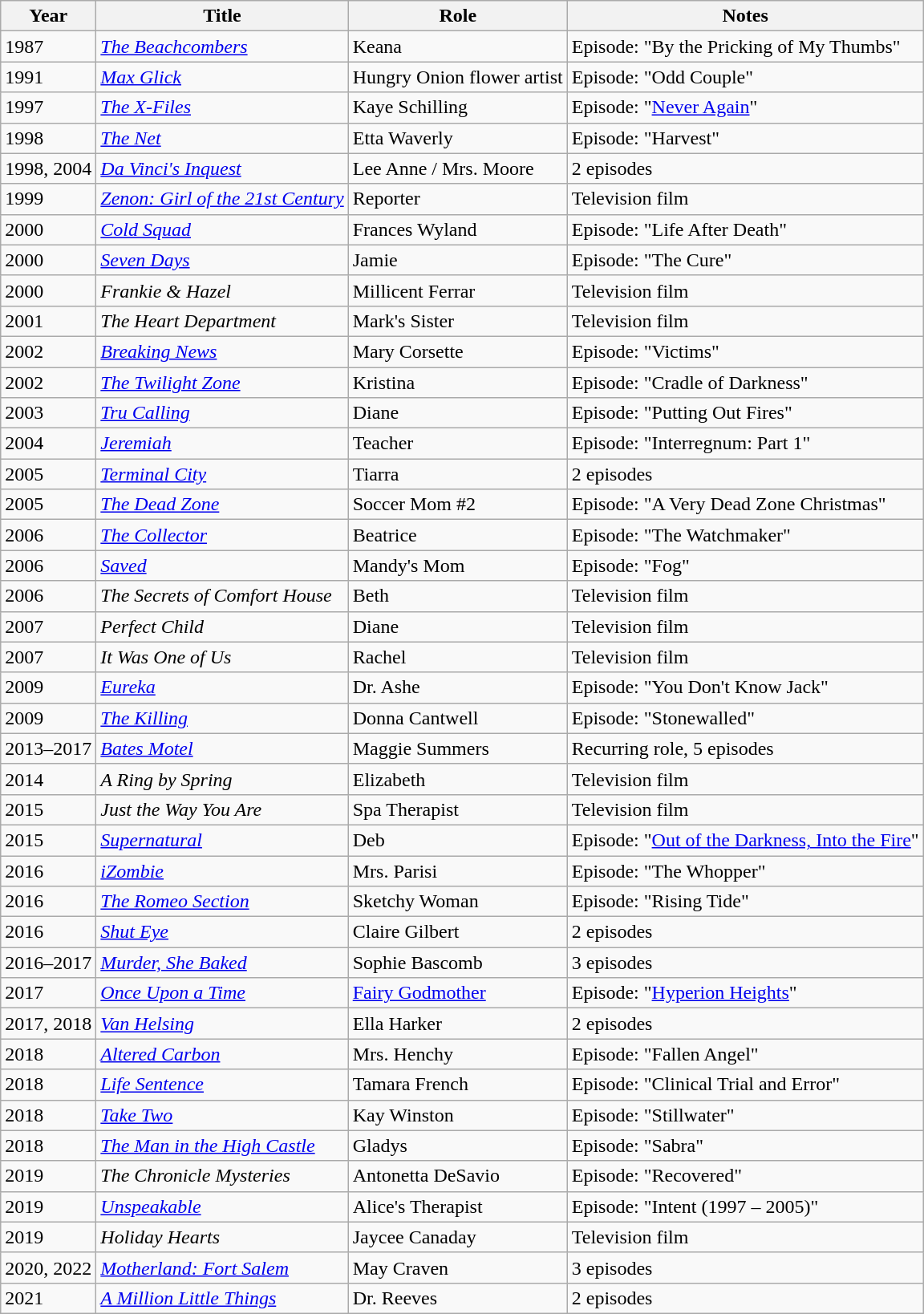<table class="wikitable sortable">
<tr>
<th>Year</th>
<th>Title</th>
<th>Role</th>
<th class="unsortable">Notes</th>
</tr>
<tr>
<td>1987</td>
<td data-sort-value="Beachcombers, The"><em><a href='#'>The Beachcombers</a></em></td>
<td>Keana</td>
<td>Episode: "By the Pricking of My Thumbs"</td>
</tr>
<tr>
<td>1991</td>
<td><em><a href='#'>Max Glick</a></em></td>
<td>Hungry Onion flower artist</td>
<td>Episode: "Odd Couple"</td>
</tr>
<tr>
<td>1997</td>
<td data-sort-value="X-Files, The"><em><a href='#'>The X-Files</a></em></td>
<td>Kaye Schilling</td>
<td>Episode: "<a href='#'>Never Again</a>"</td>
</tr>
<tr>
<td>1998</td>
<td data-sort-value="Net, The"><a href='#'><em>The Net</em></a></td>
<td>Etta Waverly</td>
<td>Episode: "Harvest"</td>
</tr>
<tr>
<td>1998, 2004</td>
<td><em><a href='#'>Da Vinci's Inquest</a></em></td>
<td>Lee Anne / Mrs. Moore</td>
<td>2 episodes</td>
</tr>
<tr>
<td>1999</td>
<td><a href='#'><em>Zenon: Girl of the 21st Century</em></a></td>
<td>Reporter</td>
<td>Television film</td>
</tr>
<tr>
<td>2000</td>
<td><em><a href='#'>Cold Squad</a></em></td>
<td>Frances Wyland</td>
<td>Episode: "Life After Death"</td>
</tr>
<tr>
<td>2000</td>
<td><a href='#'><em>Seven Days</em></a></td>
<td>Jamie</td>
<td>Episode: "The Cure"</td>
</tr>
<tr>
<td>2000</td>
<td><em>Frankie & Hazel</em></td>
<td>Millicent Ferrar</td>
<td>Television film</td>
</tr>
<tr>
<td>2001</td>
<td data-sort-value="Heart Department, The"><em>The Heart Department</em></td>
<td>Mark's Sister</td>
<td>Television film</td>
</tr>
<tr>
<td>2002</td>
<td><a href='#'><em>Breaking News</em></a></td>
<td>Mary Corsette</td>
<td>Episode: "Victims"</td>
</tr>
<tr>
<td>2002</td>
<td data-sort-value="Twilight Zone, The"><a href='#'><em>The Twilight Zone</em></a></td>
<td>Kristina</td>
<td>Episode: "Cradle of Darkness"</td>
</tr>
<tr>
<td>2003</td>
<td><em><a href='#'>Tru Calling</a></em></td>
<td>Diane</td>
<td>Episode: "Putting Out Fires"</td>
</tr>
<tr>
<td>2004</td>
<td><a href='#'><em>Jeremiah</em></a></td>
<td>Teacher</td>
<td>Episode: "Interregnum: Part 1"</td>
</tr>
<tr>
<td>2005</td>
<td><a href='#'><em>Terminal City</em></a></td>
<td>Tiarra</td>
<td>2 episodes</td>
</tr>
<tr>
<td>2005</td>
<td data-sort-value="Dead Zone, The"><a href='#'><em>The Dead Zone</em></a></td>
<td>Soccer Mom #2</td>
<td>Episode: "A Very Dead Zone Christmas"</td>
</tr>
<tr>
<td>2006</td>
<td data-sort-value="Collector, The"><a href='#'><em>The Collector</em></a></td>
<td>Beatrice</td>
<td>Episode: "The Watchmaker"</td>
</tr>
<tr>
<td>2006</td>
<td><a href='#'><em>Saved</em></a></td>
<td>Mandy's Mom</td>
<td>Episode: "Fog"</td>
</tr>
<tr>
<td>2006</td>
<td data-sort-value="Secrets of Comfort House, The"><em>The Secrets of Comfort House</em></td>
<td>Beth</td>
<td>Television film</td>
</tr>
<tr>
<td>2007</td>
<td><em>Perfect Child</em></td>
<td>Diane</td>
<td>Television film</td>
</tr>
<tr>
<td>2007</td>
<td><em>It Was One of Us</em></td>
<td>Rachel</td>
<td>Television film</td>
</tr>
<tr>
<td>2009</td>
<td><a href='#'><em>Eureka</em></a></td>
<td>Dr. Ashe</td>
<td>Episode: "You Don't Know Jack"</td>
</tr>
<tr>
<td>2009</td>
<td data-sort-value="Killing, The"><a href='#'><em>The Killing</em></a></td>
<td>Donna Cantwell</td>
<td>Episode: "Stonewalled"</td>
</tr>
<tr>
<td>2013–2017</td>
<td><a href='#'><em>Bates Motel</em></a></td>
<td>Maggie Summers</td>
<td>Recurring role, 5 episodes</td>
</tr>
<tr>
<td>2014</td>
<td data-sort-value="Ring by Spring, A"><em>A Ring by Spring</em></td>
<td>Elizabeth</td>
<td>Television film</td>
</tr>
<tr>
<td>2015</td>
<td><em>Just the Way You Are</em></td>
<td>Spa Therapist</td>
<td>Television film</td>
</tr>
<tr>
<td>2015</td>
<td><a href='#'><em>Supernatural</em></a></td>
<td>Deb</td>
<td>Episode: "<a href='#'>Out of the Darkness, Into the Fire</a>"</td>
</tr>
<tr>
<td>2016</td>
<td><em><a href='#'>iZombie</a></em></td>
<td>Mrs. Parisi</td>
<td>Episode: "The Whopper"</td>
</tr>
<tr>
<td>2016</td>
<td data-sort-value="Romeo Section, The"><em><a href='#'>The Romeo Section</a></em></td>
<td>Sketchy Woman</td>
<td>Episode: "Rising Tide"</td>
</tr>
<tr>
<td>2016</td>
<td><em><a href='#'>Shut Eye</a></em></td>
<td>Claire Gilbert</td>
<td>2 episodes</td>
</tr>
<tr>
<td>2016–2017</td>
<td><em><a href='#'>Murder, She Baked</a></em></td>
<td>Sophie Bascomb</td>
<td>3 episodes</td>
</tr>
<tr>
<td>2017</td>
<td><a href='#'><em>Once Upon a Time</em></a></td>
<td><a href='#'>Fairy Godmother</a></td>
<td>Episode: "<a href='#'>Hyperion Heights</a>"</td>
</tr>
<tr>
<td>2017, 2018</td>
<td><a href='#'><em>Van Helsing</em></a></td>
<td>Ella Harker</td>
<td>2 episodes</td>
</tr>
<tr>
<td>2018</td>
<td><a href='#'><em>Altered Carbon</em></a></td>
<td>Mrs. Henchy</td>
<td>Episode: "Fallen Angel"</td>
</tr>
<tr>
<td>2018</td>
<td><a href='#'><em>Life Sentence</em></a></td>
<td>Tamara French</td>
<td>Episode: "Clinical Trial and Error"</td>
</tr>
<tr>
<td>2018</td>
<td><a href='#'><em>Take Two</em></a></td>
<td>Kay Winston</td>
<td>Episode: "Stillwater"</td>
</tr>
<tr>
<td>2018</td>
<td data-sort-value="Man in the High Castle, The"><a href='#'><em>The Man in the High Castle</em></a></td>
<td>Gladys</td>
<td>Episode: "Sabra"</td>
</tr>
<tr>
<td>2019</td>
<td data-sort-value="Chronicle Mysteries, The"><em>The Chronicle Mysteries</em></td>
<td>Antonetta DeSavio</td>
<td>Episode: "Recovered"</td>
</tr>
<tr>
<td>2019</td>
<td><a href='#'><em>Unspeakable</em></a></td>
<td>Alice's Therapist</td>
<td>Episode: "Intent (1997 – 2005)"</td>
</tr>
<tr>
<td>2019</td>
<td><em>Holiday Hearts</em></td>
<td>Jaycee Canaday</td>
<td>Television film</td>
</tr>
<tr>
<td>2020, 2022</td>
<td><em><a href='#'>Motherland: Fort Salem</a></em></td>
<td>May Craven</td>
<td>3 episodes</td>
</tr>
<tr>
<td>2021</td>
<td data-sort-value="Million Little Things, A"><em><a href='#'>A Million Little Things</a></em></td>
<td>Dr. Reeves</td>
<td>2 episodes</td>
</tr>
</table>
